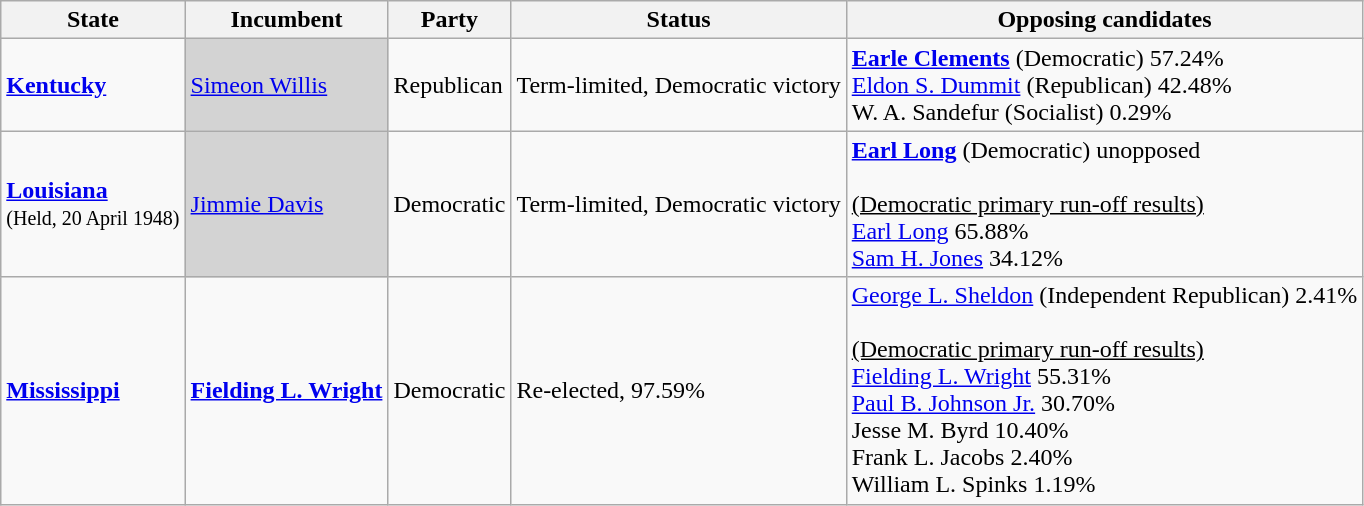<table class="wikitable">
<tr>
<th>State</th>
<th>Incumbent</th>
<th>Party</th>
<th>Status</th>
<th>Opposing candidates</th>
</tr>
<tr>
<td><strong><a href='#'>Kentucky</a></strong></td>
<td bgcolor="lightgrey"><a href='#'>Simeon Willis</a></td>
<td>Republican</td>
<td>Term-limited, Democratic victory</td>
<td><strong><a href='#'>Earle Clements</a></strong> (Democratic) 57.24%<br><a href='#'>Eldon S. Dummit</a> (Republican) 42.48%<br>W. A. Sandefur (Socialist) 0.29%<br></td>
</tr>
<tr>
<td><strong><a href='#'>Louisiana</a></strong><br><small>(Held, 20 April 1948)</small><br></td>
<td bgcolor="lightgrey"><a href='#'>Jimmie Davis</a></td>
<td>Democratic</td>
<td>Term-limited, Democratic victory</td>
<td><strong><a href='#'>Earl Long</a></strong> (Democratic) unopposed<br><br><u>(Democratic primary run-off results)</u><br><a href='#'>Earl Long</a> 65.88%<br><a href='#'>Sam H. Jones</a> 34.12%<br></td>
</tr>
<tr>
<td><strong><a href='#'>Mississippi</a></strong></td>
<td><strong><a href='#'>Fielding L. Wright</a></strong></td>
<td>Democratic</td>
<td>Re-elected, 97.59%</td>
<td><a href='#'>George L. Sheldon</a> (Independent Republican) 2.41%<br><br><u>(Democratic primary run-off results)</u><br><a href='#'>Fielding L. Wright</a> 55.31%<br><a href='#'>Paul B. Johnson Jr.</a> 30.70%<br>Jesse M. Byrd 10.40%<br>Frank L. Jacobs 2.40%<br>William L. Spinks 1.19%<br></td>
</tr>
</table>
